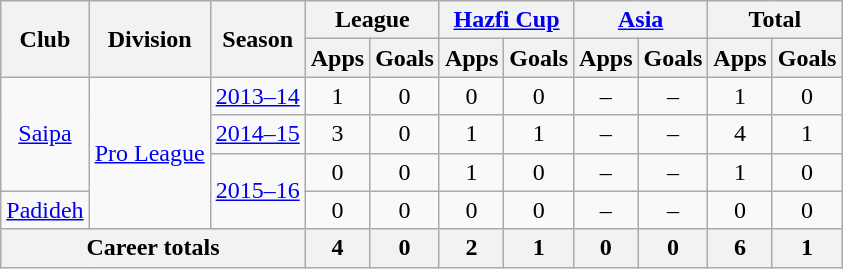<table class="wikitable" style="text-align: center;">
<tr>
<th rowspan="2">Club</th>
<th rowspan="2">Division</th>
<th rowspan="2">Season</th>
<th colspan="2">League</th>
<th colspan="2"><a href='#'>Hazfi Cup</a></th>
<th colspan="2"><a href='#'>Asia</a></th>
<th colspan="2">Total</th>
</tr>
<tr>
<th>Apps</th>
<th>Goals</th>
<th>Apps</th>
<th>Goals</th>
<th>Apps</th>
<th>Goals</th>
<th>Apps</th>
<th>Goals</th>
</tr>
<tr>
<td rowspan="3"><a href='#'>Saipa</a></td>
<td rowspan="4"><a href='#'>Pro League</a></td>
<td><a href='#'>2013–14</a></td>
<td>1</td>
<td>0</td>
<td>0</td>
<td>0</td>
<td>–</td>
<td>–</td>
<td>1</td>
<td>0</td>
</tr>
<tr>
<td><a href='#'>2014–15</a></td>
<td>3</td>
<td>0</td>
<td>1</td>
<td>1</td>
<td>–</td>
<td>–</td>
<td>4</td>
<td>1</td>
</tr>
<tr>
<td rowspan="2"><a href='#'>2015–16</a></td>
<td>0</td>
<td>0</td>
<td>1</td>
<td>0</td>
<td>–</td>
<td>–</td>
<td>1</td>
<td>0</td>
</tr>
<tr>
<td><a href='#'>Padideh</a></td>
<td>0</td>
<td>0</td>
<td>0</td>
<td>0</td>
<td>–</td>
<td>–</td>
<td>0</td>
<td>0</td>
</tr>
<tr>
<th colspan=3>Career totals</th>
<th>4</th>
<th>0</th>
<th>2</th>
<th>1</th>
<th>0</th>
<th>0</th>
<th>6</th>
<th>1</th>
</tr>
</table>
